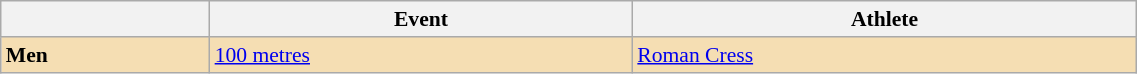<table class=wikitable style="font-size:90%" width=60%>
<tr>
<th></th>
<th>Event</th>
<th>Athlete</th>
</tr>
<tr>
<td bgcolor="wheat"><strong>Men</strong></td>
<td bgcolor="wheat"><a href='#'>100 metres</a></td>
<td bgcolor="wheat"><a href='#'>Roman Cress</a></td>
</tr>
</table>
